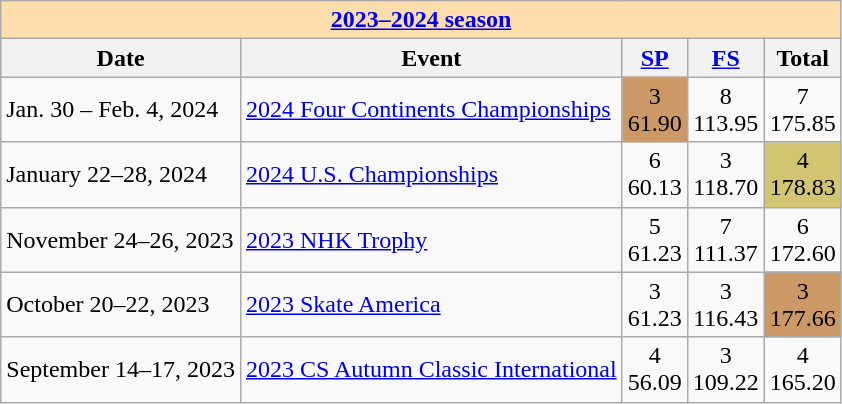<table class="wikitable">
<tr>
<td style="background-color: #ffdead; " colspan=5 align=center><a href='#'><strong>2023–2024 season</strong></a></td>
</tr>
<tr>
<th>Date</th>
<th>Event</th>
<th><a href='#'>SP</a></th>
<th><a href='#'>FS</a></th>
<th>Total</th>
</tr>
<tr>
<td>Jan. 30 – Feb. 4, 2024</td>
<td><a href='#'>2024 Four Continents Championships</a></td>
<td align=center bgcolor=cc9966>3 <br> 61.90</td>
<td align=center>8 <br> 113.95</td>
<td align=center>7 <br> 175.85</td>
</tr>
<tr>
<td>January 22–28, 2024</td>
<td><a href='#'>2024 U.S. Championships</a></td>
<td align=center>6 <br> 60.13</td>
<td align=center>3 <br> 118.70</td>
<td align=center bgcolor=d1c571>4 <br> 178.83</td>
</tr>
<tr>
<td>November 24–26, 2023</td>
<td><a href='#'>2023 NHK Trophy</a></td>
<td align=center>5 <br> 61.23</td>
<td align=center>7 <br> 111.37</td>
<td align=center>6 <br> 172.60</td>
</tr>
<tr>
<td>October 20–22, 2023</td>
<td><a href='#'>2023 Skate America</a></td>
<td align=center>3 <br> 61.23</td>
<td align=center>3 <br> 116.43</td>
<td align=center bgcolor=cc9966>3 <br> 177.66</td>
</tr>
<tr>
<td>September 14–17, 2023</td>
<td><a href='#'>2023 CS Autumn Classic International</a></td>
<td align=center>4 <br> 56.09</td>
<td align=center>3 <br> 109.22</td>
<td align=center>4 <br> 165.20</td>
</tr>
</table>
